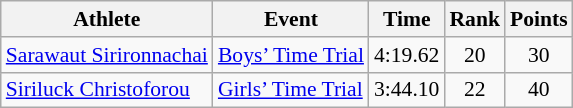<table class="wikitable" border="1" style="font-size:90%">
<tr>
<th>Athlete</th>
<th>Event</th>
<th>Time</th>
<th>Rank</th>
<th>Points</th>
</tr>
<tr>
<td><a href='#'>Sarawaut Sirironnachai</a></td>
<td><a href='#'>Boys’ Time Trial</a></td>
<td align=center>4:19.62</td>
<td align=center>20</td>
<td align=center>30</td>
</tr>
<tr>
<td><a href='#'>Siriluck Christoforou</a></td>
<td><a href='#'>Girls’ Time Trial</a></td>
<td align=center>3:44.10</td>
<td align=center>22</td>
<td align=center>40</td>
</tr>
</table>
